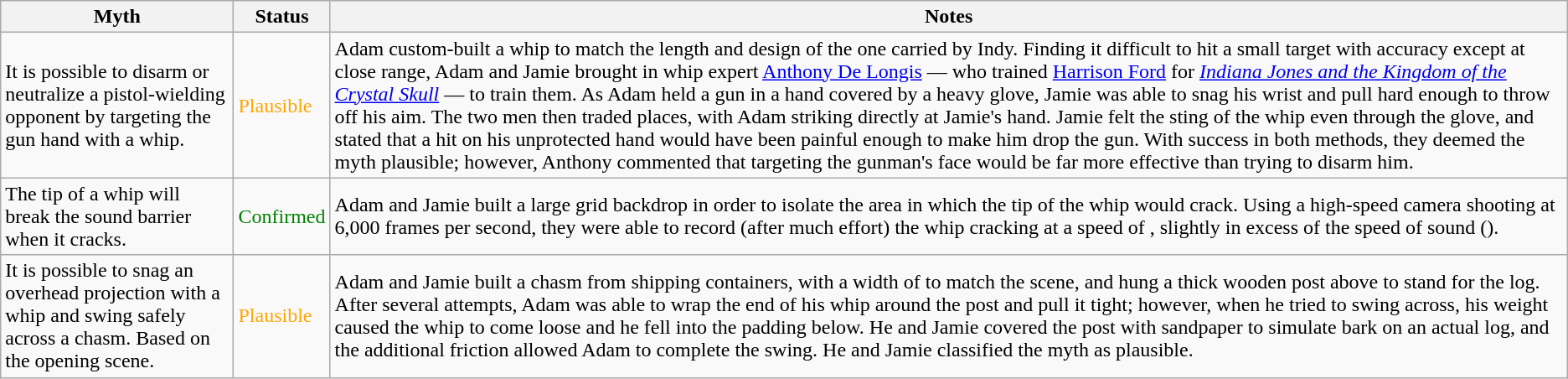<table class="wikitable plainrowheaders">
<tr>
<th scope"col">Myth</th>
<th scope"col">Status</th>
<th scope"col">Notes</th>
</tr>
<tr>
<td scope"row">It is possible to disarm or neutralize a pistol-wielding opponent by targeting the gun hand with a whip.</td>
<td style="color:orange">Plausible</td>
<td>Adam custom-built a whip to match the length and design of the one carried by Indy. Finding it difficult to hit a small target with accuracy except at close range, Adam and Jamie brought in whip expert <a href='#'>Anthony De Longis</a> — who trained <a href='#'>Harrison Ford</a> for <em><a href='#'>Indiana Jones and the Kingdom of the Crystal Skull</a></em> — to train them. As Adam held a gun in a hand covered by a heavy glove, Jamie was able to snag his wrist and pull hard enough to throw off his aim. The two men then traded places, with Adam striking directly at Jamie's hand. Jamie felt the sting of the whip even through the glove, and stated that a hit on his unprotected hand would have been painful enough to make him drop the gun. With success in both methods, they deemed the myth plausible; however, Anthony commented that targeting the gunman's face would be far more effective than trying to disarm him.</td>
</tr>
<tr>
<td scope"row">The tip of a whip will break the sound barrier when it cracks.</td>
<td style="color:green">Confirmed</td>
<td>Adam and Jamie built a large grid backdrop in order to isolate the area in which the tip of the whip would crack. Using a high-speed camera shooting at 6,000 frames per second, they were able to record (after much effort) the whip cracking at a speed of , slightly in excess of the speed of sound ().</td>
</tr>
<tr>
<td scope"row">It is possible to snag an overhead projection with a whip and swing safely across a chasm. Based on the opening scene.</td>
<td style="color:orange">Plausible</td>
<td>Adam and Jamie built a chasm from shipping containers, with a width of  to match the scene, and hung a thick wooden post  above to stand for the log. After several attempts, Adam was able to wrap the end of his whip around the post and pull it tight; however, when he tried to swing across, his weight caused the whip to come loose and he fell into the padding below. He and Jamie covered the post with sandpaper to simulate bark on an actual log, and the additional friction allowed Adam to complete the swing. He and Jamie classified the myth as plausible.</td>
</tr>
</table>
